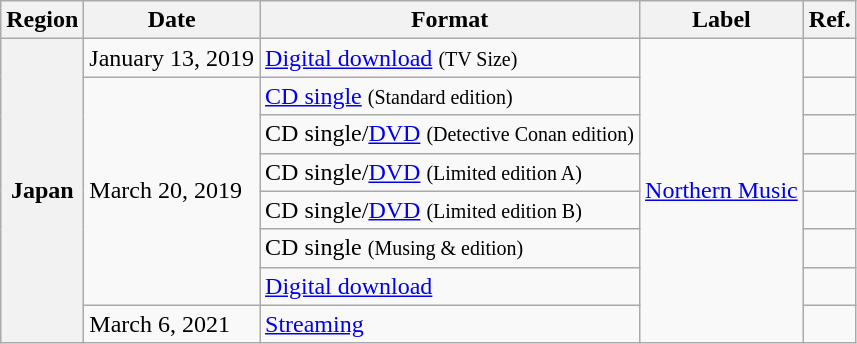<table class="wikitable sortable plainrowheaders">
<tr>
<th scope="col">Region</th>
<th scope="col">Date</th>
<th scope="col">Format</th>
<th scope="col">Label</th>
<th scope="col">Ref.</th>
</tr>
<tr>
<th scope="row" rowspan="8">Japan</th>
<td>January 13, 2019</td>
<td><a href='#'>Digital download</a> <small>(TV Size)</small></td>
<td rowspan="8"><a href='#'>Northern Music</a></td>
<td></td>
</tr>
<tr>
<td rowspan="6">March 20, 2019</td>
<td><a href='#'>CD single</a> <small>(Standard edition)</small></td>
<td></td>
</tr>
<tr>
<td>CD single/<a href='#'>DVD</a> <small>(Detective Conan edition)</small></td>
<td></td>
</tr>
<tr>
<td>CD single/<a href='#'>DVD</a> <small>(Limited edition A)</small></td>
<td></td>
</tr>
<tr>
<td>CD single/<a href='#'>DVD</a> <small>(Limited edition B)</small></td>
<td></td>
</tr>
<tr>
<td>CD single <small>(Musing &  edition)</small></td>
<td></td>
</tr>
<tr>
<td><a href='#'>Digital download</a></td>
<td></td>
</tr>
<tr>
<td>March 6, 2021</td>
<td><a href='#'>Streaming</a></td>
<td></td>
</tr>
</table>
